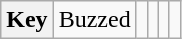<table class="wikitable">
<tr>
<th>Key</th>
<td> Buzzed</td>
<td></td>
<td></td>
<td></td>
<td></td>
</tr>
</table>
